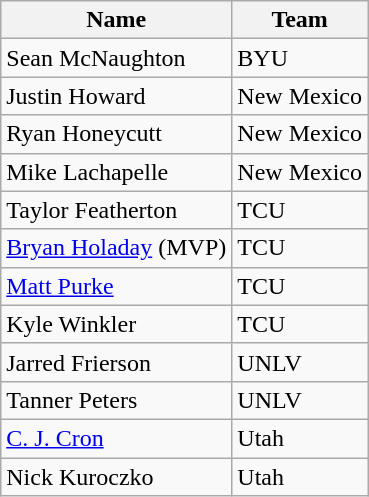<table class=wikitable>
<tr>
<th>Name</th>
<th>Team</th>
</tr>
<tr>
<td>Sean McNaughton</td>
<td>BYU</td>
</tr>
<tr>
<td>Justin Howard</td>
<td>New Mexico</td>
</tr>
<tr>
<td>Ryan Honeycutt</td>
<td>New Mexico</td>
</tr>
<tr>
<td>Mike Lachapelle</td>
<td>New Mexico</td>
</tr>
<tr>
<td>Taylor Featherton</td>
<td>TCU</td>
</tr>
<tr>
<td><a href='#'>Bryan Holaday</a> (MVP)</td>
<td>TCU</td>
</tr>
<tr>
<td><a href='#'>Matt Purke</a></td>
<td>TCU</td>
</tr>
<tr>
<td>Kyle Winkler</td>
<td>TCU</td>
</tr>
<tr>
<td>Jarred Frierson</td>
<td>UNLV</td>
</tr>
<tr>
<td>Tanner Peters</td>
<td>UNLV</td>
</tr>
<tr>
<td><a href='#'>C. J. Cron</a></td>
<td>Utah</td>
</tr>
<tr>
<td>Nick Kuroczko</td>
<td>Utah</td>
</tr>
</table>
